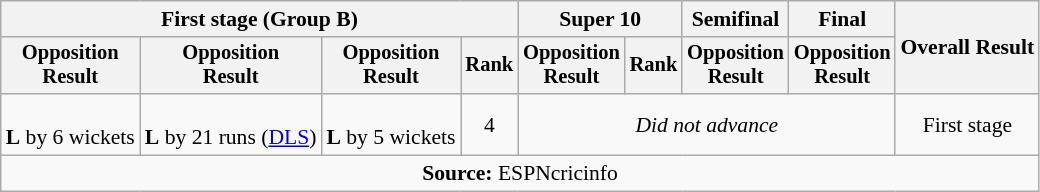<table class=wikitable style=font-size:90%;text-align:center>
<tr>
<th colspan=4>First stage (Group B)</th>
<th colspan=2>Super 10</th>
<th>Semifinal</th>
<th>Final</th>
<th rowspan=2>Overall Result</th>
</tr>
<tr style=font-size:95%>
<th>Opposition<br>Result</th>
<th>Opposition<br>Result</th>
<th>Opposition<br>Result</th>
<th>Rank</th>
<th>Opposition<br>Result</th>
<th>Rank</th>
<th>Opposition<br>Result</th>
<th>Opposition<br>Result</th>
</tr>
<tr>
<td><br><strong>L</strong> by 6 wickets</td>
<td><br><strong>L</strong> by 21 runs (<a href='#'>DLS</a>)</td>
<td><br><strong>L</strong> by 5 wickets</td>
<td>4</td>
<td colspan="4"><em>Did not advance</em></td>
<td>First stage</td>
</tr>
<tr>
<td colspan="14"><strong>Source:</strong> ESPNcricinfo</td>
</tr>
</table>
